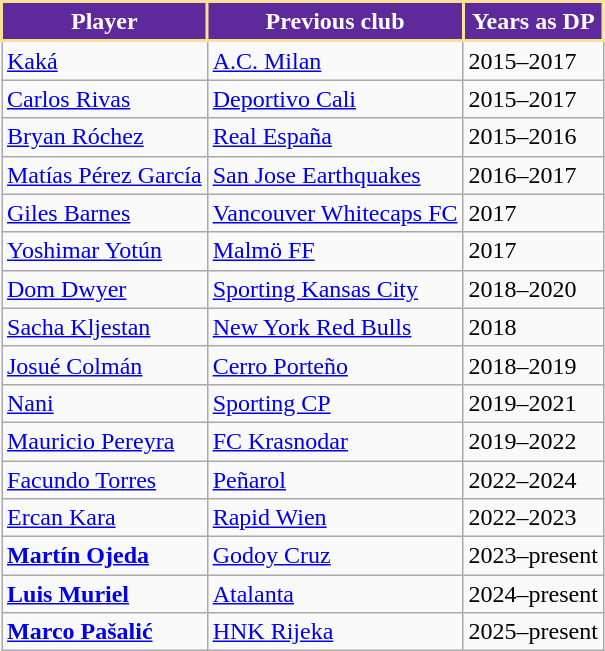<table class="wikitable" style="text-align:center">
<tr>
<th style="background:#5E299A; color:#FFFFFF; border:2px solid #F8E196;">Player</th>
<th style="background:#5E299A; color:#FFFFFF; border:2px solid #F8E196;">Previous club</th>
<th style="background:#5E299A; color:#FFFFFF; border:2px solid #F8E196;">Years as DP</th>
</tr>
<tr>
<td style="text-align:left"> <a href='#'>Kaká</a></td>
<td style="text-align:left"> <a href='#'>A.C. Milan</a></td>
<td style="text-align:left">2015–2017</td>
</tr>
<tr>
<td style="text-align:left"> <a href='#'>Carlos Rivas</a></td>
<td style="text-align:left"> <a href='#'>Deportivo Cali</a></td>
<td style="text-align:left">2015–2017</td>
</tr>
<tr>
<td style="text-align:left"> <a href='#'>Bryan Róchez</a></td>
<td style="text-align:left"> <a href='#'>Real España</a></td>
<td style="text-align:left">2015–2016</td>
</tr>
<tr>
<td style="text-align:left"> <a href='#'>Matías Pérez García</a></td>
<td style="text-align:left"> <a href='#'>San Jose Earthquakes</a></td>
<td style="text-align:left">2016–2017</td>
</tr>
<tr>
<td style="text-align:left"> <a href='#'>Giles Barnes</a></td>
<td style="text-align:left"> <a href='#'>Vancouver Whitecaps FC</a></td>
<td style="text-align:left">2017</td>
</tr>
<tr>
<td style="text-align:left"> <a href='#'>Yoshimar Yotún</a></td>
<td style="text-align:left"> <a href='#'>Malmö FF</a></td>
<td style="text-align:left">2017</td>
</tr>
<tr>
<td style="text-align:left"> <a href='#'>Dom Dwyer</a></td>
<td style="text-align:left"> <a href='#'>Sporting Kansas City</a></td>
<td style="text-align:left">2018–2020</td>
</tr>
<tr>
<td style="text-align:left"> <a href='#'>Sacha Kljestan</a></td>
<td style="text-align:left"> <a href='#'>New York Red Bulls</a></td>
<td style="text-align:left">2018</td>
</tr>
<tr>
<td style="text-align:left"> <a href='#'>Josué Colmán</a></td>
<td style="text-align:left"> <a href='#'>Cerro Porteño</a></td>
<td style="text-align:left">2018–2019</td>
</tr>
<tr>
<td style="text-align:left"> <a href='#'>Nani</a></td>
<td style="text-align:left"> <a href='#'>Sporting CP</a></td>
<td style="text-align:left">2019–2021</td>
</tr>
<tr>
<td style="text-align:left"> <a href='#'>Mauricio Pereyra</a></td>
<td style="text-align:left"> <a href='#'>FC Krasnodar</a></td>
<td style="text-align:left">2019–2022</td>
</tr>
<tr>
<td style="text-align:left"> <a href='#'>Facundo Torres</a></td>
<td style="text-align:left"> <a href='#'>Peñarol</a></td>
<td style="text-align:left">2022–2024</td>
</tr>
<tr>
<td style="text-align:left"> <a href='#'>Ercan Kara</a></td>
<td style="text-align:left"> <a href='#'>Rapid Wien</a></td>
<td style="text-align:left">2022–2023</td>
</tr>
<tr>
<td style="text-align:left"> <strong><a href='#'>Martín Ojeda</a></strong></td>
<td style="text-align:left"> <a href='#'>Godoy Cruz</a></td>
<td style="text-align:left">2023–present</td>
</tr>
<tr>
<td style="text-align:left"> <strong><a href='#'>Luis Muriel</a></strong></td>
<td style="text-align:left"> <a href='#'>Atalanta</a></td>
<td style="text-align:left">2024–present</td>
</tr>
<tr>
<td style="text-align:left"> <strong><a href='#'>Marco Pašalić</a></strong></td>
<td style="text-align:left"> <a href='#'>HNK Rijeka</a></td>
<td style="text-align:left">2025–present</td>
</tr>
</table>
